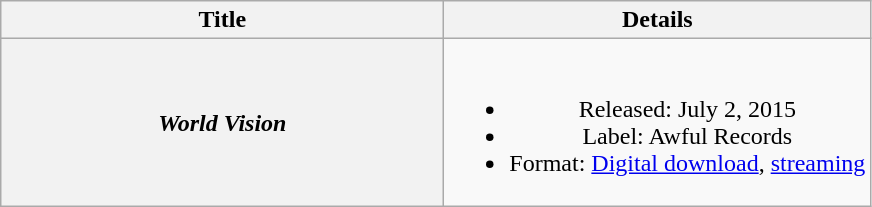<table class="wikitable plainrowheaders" style="text-align:center;">
<tr>
<th style="width:18em;">Title</th>
<th>Details</th>
</tr>
<tr>
<th scope="row"><em>World Vision</em></th>
<td><br><ul><li>Released: July 2, 2015</li><li>Label: Awful Records</li><li>Format: <a href='#'>Digital download</a>, <a href='#'>streaming</a></li></ul></td>
</tr>
</table>
